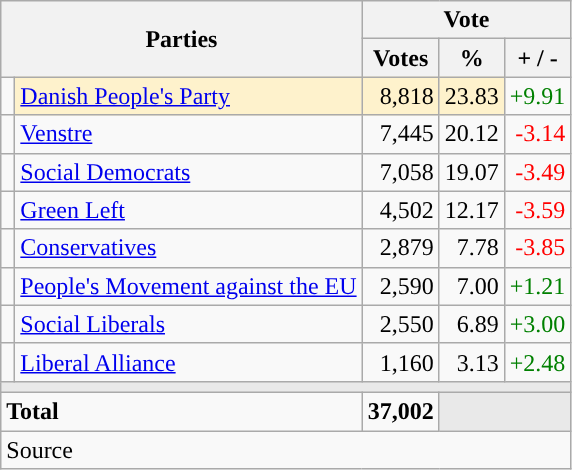<table class="wikitable" style="text-align:right;">
<tr>
<th style="text-align:centre;" rowspan="2" colspan="2" width="225">Parties</th>
<th colspan="3">Vote</th>
</tr>
<tr>
<th width="15">Votes</th>
<th width="15">%</th>
<th width="15">+ / -</th>
</tr>
<tr>
<td width="2" style="color:inherit;background:"></td>
<td bgcolor=#fef2cc   align="left"><a href='#'>Danish People's Party</a></td>
<td bgcolor=#fef2cc>8,818</td>
<td bgcolor=#fef2cc>23.83</td>
<td style=color:green;>+9.91</td>
</tr>
<tr>
<td width="2" style="color:inherit;background:"></td>
<td align="left"><a href='#'>Venstre</a></td>
<td>7,445</td>
<td>20.12</td>
<td style=color:red;>-3.14</td>
</tr>
<tr>
<td width="2" style="color:inherit;background:"></td>
<td align="left"><a href='#'>Social Democrats</a></td>
<td>7,058</td>
<td>19.07</td>
<td style=color:red;>-3.49</td>
</tr>
<tr>
<td width="2" style="color:inherit;background:"></td>
<td align="left"><a href='#'>Green Left</a></td>
<td>4,502</td>
<td>12.17</td>
<td style=color:red;>-3.59</td>
</tr>
<tr>
<td width="2" style="color:inherit;background:"></td>
<td align="left"><a href='#'>Conservatives</a></td>
<td>2,879</td>
<td>7.78</td>
<td style=color:red;>-3.85</td>
</tr>
<tr>
<td width="2" style="color:inherit;background:"></td>
<td align="left"><a href='#'>People's Movement against the EU</a></td>
<td>2,590</td>
<td>7.00</td>
<td style=color:green;>+1.21</td>
</tr>
<tr>
<td width="2" style="color:inherit;background:"></td>
<td align="left"><a href='#'>Social Liberals</a></td>
<td>2,550</td>
<td>6.89</td>
<td style=color:green;>+3.00</td>
</tr>
<tr>
<td width="2" style="color:inherit;background:"></td>
<td align="left"><a href='#'>Liberal Alliance</a></td>
<td>1,160</td>
<td>3.13</td>
<td style=color:green;>+2.48</td>
</tr>
<tr>
<td colspan="7" bgcolor="#E9E9E9"></td>
</tr>
<tr>
<td align="left" colspan="2"><strong>Total</strong></td>
<td><strong>37,002</strong></td>
<td bgcolor="#E9E9E9" colspan="2"></td>
</tr>
<tr>
<td align="left" colspan="6">Source</td>
</tr>
</table>
